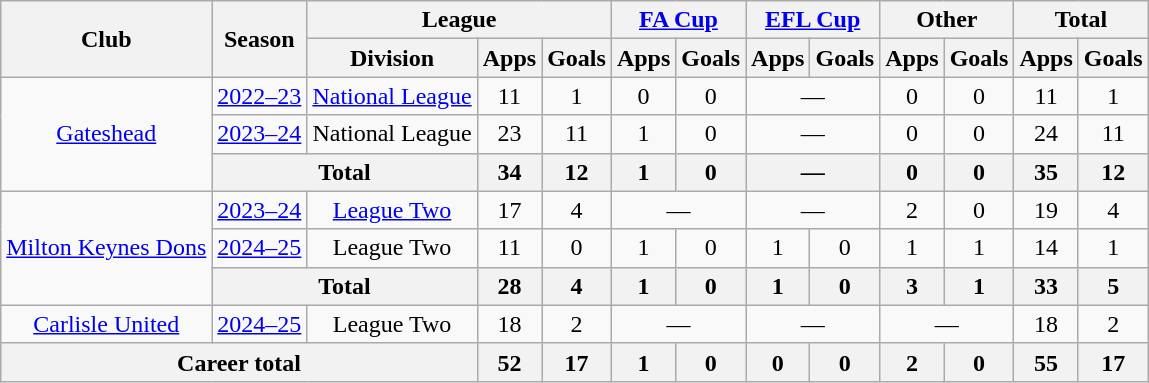<table class="wikitable" style="text-align: center">
<tr>
<th rowspan="2">Club</th>
<th rowspan="2">Season</th>
<th colspan="3">League</th>
<th colspan="2"><a href='#'>FA Cup</a></th>
<th colspan="2"><a href='#'>EFL Cup</a></th>
<th colspan="2">Other</th>
<th colspan="2">Total</th>
</tr>
<tr>
<th>Division</th>
<th>Apps</th>
<th>Goals</th>
<th>Apps</th>
<th>Goals</th>
<th>Apps</th>
<th>Goals</th>
<th>Apps</th>
<th>Goals</th>
<th>Apps</th>
<th>Goals</th>
</tr>
<tr>
<td rowspan="3"><a href='#'>Gateshead</a></td>
<td><a href='#'>2022–23</a></td>
<td><a href='#'>National League</a></td>
<td>11</td>
<td>1</td>
<td>0</td>
<td>0</td>
<td colspan="2">—</td>
<td>0</td>
<td>0</td>
<td>11</td>
<td>1</td>
</tr>
<tr>
<td><a href='#'>2023–24</a></td>
<td>National League</td>
<td>23</td>
<td>11</td>
<td>1</td>
<td>0</td>
<td colspan="2">—</td>
<td>0</td>
<td>0</td>
<td>24</td>
<td>11</td>
</tr>
<tr>
<th colspan="2">Total</th>
<th>34</th>
<th>12</th>
<th>1</th>
<th>0</th>
<th colspan="2">—</th>
<th>0</th>
<th>0</th>
<th>35</th>
<th>12</th>
</tr>
<tr>
<td rowspan="3"><a href='#'>Milton Keynes Dons</a></td>
<td><a href='#'>2023–24</a></td>
<td><a href='#'>League Two</a></td>
<td>17</td>
<td>4</td>
<td colspan="2">—</td>
<td colspan="2">—</td>
<td>2</td>
<td>0</td>
<td>19</td>
<td>4</td>
</tr>
<tr>
<td><a href='#'>2024–25</a></td>
<td>League Two</td>
<td>11</td>
<td>0</td>
<td>1</td>
<td>0</td>
<td>1</td>
<td>0</td>
<td>1</td>
<td>1</td>
<td>14</td>
<td>1</td>
</tr>
<tr>
<th colspan="2">Total</th>
<th>28</th>
<th>4</th>
<th>1</th>
<th>0</th>
<th>1</th>
<th>0</th>
<th>3</th>
<th>1</th>
<th>33</th>
<th>5</th>
</tr>
<tr>
<td rowspan="1"><a href='#'>Carlisle United</a></td>
<td><a href='#'>2024–25</a></td>
<td>League Two</td>
<td>18</td>
<td>2</td>
<td colspan=2>—</td>
<td colspan=2>—</td>
<td colspan=2>—</td>
<td>18</td>
<td>2</td>
</tr>
<tr>
<th colspan="3">Career total</th>
<th>52</th>
<th>17</th>
<th>1</th>
<th>0</th>
<th>0</th>
<th>0</th>
<th>2</th>
<th>0</th>
<th>55</th>
<th>17</th>
</tr>
</table>
